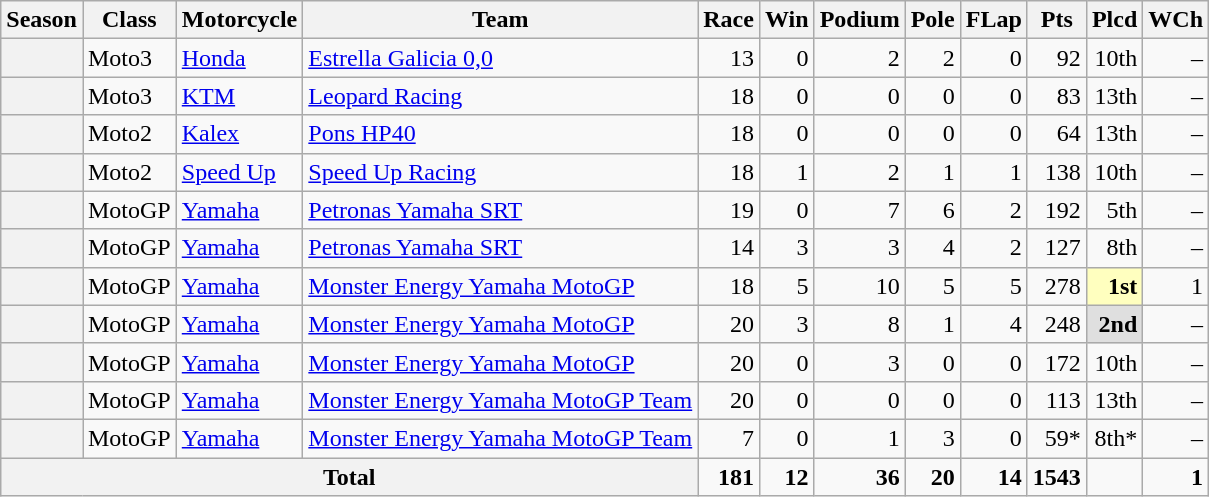<table class="wikitable" style=text-align:right;">
<tr>
<th>Season</th>
<th>Class</th>
<th>Motorcycle</th>
<th>Team</th>
<th>Race</th>
<th>Win</th>
<th>Podium</th>
<th>Pole</th>
<th>FLap</th>
<th>Pts</th>
<th>Plcd</th>
<th>WCh</th>
</tr>
<tr>
<th></th>
<td style="text-align:left;">Moto3</td>
<td style="text-align:left;"><a href='#'>Honda</a></td>
<td style="text-align:left;"><a href='#'>Estrella Galicia 0,0</a></td>
<td>13</td>
<td>0</td>
<td>2</td>
<td>2</td>
<td>0</td>
<td>92</td>
<td>10th</td>
<td>–</td>
</tr>
<tr>
<th></th>
<td style="text-align:left;">Moto3</td>
<td style="text-align:left;"><a href='#'>KTM</a></td>
<td style="text-align:left;"><a href='#'>Leopard Racing</a></td>
<td>18</td>
<td>0</td>
<td>0</td>
<td>0</td>
<td>0</td>
<td>83</td>
<td>13th</td>
<td>–</td>
</tr>
<tr>
<th></th>
<td style="text-align:left;">Moto2</td>
<td style="text-align:left;"><a href='#'>Kalex</a></td>
<td style="text-align:left;"><a href='#'>Pons HP40</a></td>
<td>18</td>
<td>0</td>
<td>0</td>
<td>0</td>
<td>0</td>
<td>64</td>
<td>13th</td>
<td>–</td>
</tr>
<tr>
<th></th>
<td style="text-align:left;">Moto2</td>
<td style="text-align:left;"><a href='#'>Speed Up</a></td>
<td style="text-align:left;"><a href='#'>Speed Up Racing</a></td>
<td>18</td>
<td>1</td>
<td>2</td>
<td>1</td>
<td>1</td>
<td>138</td>
<td>10th</td>
<td>–</td>
</tr>
<tr>
<th></th>
<td style="text-align:left;">MotoGP</td>
<td style="text-align:left;"><a href='#'>Yamaha</a></td>
<td style="text-align:left;"><a href='#'>Petronas Yamaha SRT</a></td>
<td>19</td>
<td>0</td>
<td>7</td>
<td>6</td>
<td>2</td>
<td>192</td>
<td>5th</td>
<td>–</td>
</tr>
<tr>
<th></th>
<td style="text-align:left;">MotoGP</td>
<td style="text-align:left;"><a href='#'>Yamaha</a></td>
<td style="text-align:left;"><a href='#'>Petronas Yamaha SRT</a></td>
<td>14</td>
<td>3</td>
<td>3</td>
<td>4</td>
<td>2</td>
<td>127</td>
<td>8th</td>
<td>–</td>
</tr>
<tr>
<th></th>
<td style="text-align:left;">MotoGP</td>
<td style="text-align:left;"><a href='#'>Yamaha</a></td>
<td style="text-align:left;"><a href='#'>Monster Energy Yamaha MotoGP</a></td>
<td>18</td>
<td>5</td>
<td>10</td>
<td>5</td>
<td>5</td>
<td>278</td>
<td style="background:#FFFFBF;"><strong>1st</strong></td>
<td>1</td>
</tr>
<tr>
<th></th>
<td style="text-align:left;">MotoGP</td>
<td style="text-align:left;"><a href='#'>Yamaha</a></td>
<td style="text-align:left;"><a href='#'>Monster Energy Yamaha MotoGP</a></td>
<td>20</td>
<td>3</td>
<td>8</td>
<td>1</td>
<td>4</td>
<td>248</td>
<td style="background:#DFDFDF;"><strong>2nd</strong></td>
<td>–</td>
</tr>
<tr>
<th></th>
<td style="text-align:left;">MotoGP</td>
<td style="text-align:left;"><a href='#'>Yamaha</a></td>
<td style="text-align:left;"><a href='#'>Monster Energy Yamaha MotoGP</a></td>
<td>20</td>
<td>0</td>
<td>3</td>
<td>0</td>
<td>0</td>
<td>172</td>
<td>10th</td>
<td>–</td>
</tr>
<tr>
<th></th>
<td style="text-align:left;">MotoGP</td>
<td style="text-align:left;"><a href='#'>Yamaha</a></td>
<td style="text-align:left;"><a href='#'>Monster Energy Yamaha MotoGP Team</a></td>
<td>20</td>
<td>0</td>
<td>0</td>
<td>0</td>
<td>0</td>
<td>113</td>
<td>13th</td>
<td>–</td>
</tr>
<tr>
<th></th>
<td style="text-align:left;">MotoGP</td>
<td style="text-align:left;"><a href='#'>Yamaha</a></td>
<td style="text-align:left;"><a href='#'>Monster Energy Yamaha MotoGP Team</a></td>
<td>7</td>
<td>0</td>
<td>1</td>
<td>3</td>
<td>0</td>
<td>59*</td>
<td>8th*</td>
<td>–</td>
</tr>
<tr>
<th colspan="4">Total</th>
<td><strong>181</strong></td>
<td><strong>12</strong></td>
<td><strong>36</strong></td>
<td><strong>20</strong></td>
<td><strong>14</strong></td>
<td><strong>1543</strong></td>
<td></td>
<td><strong>1</strong></td>
</tr>
</table>
